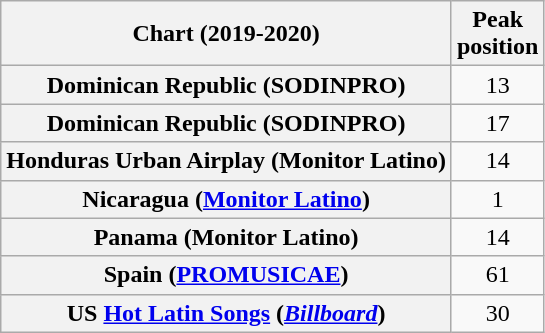<table class="wikitable sortable plainrowheaders" style="text-align:center">
<tr>
<th scope="col">Chart (2019-2020)</th>
<th scope="col">Peak<br>position</th>
</tr>
<tr>
<th scope="row">Dominican Republic (SODINPRO)</th>
<td>13</td>
</tr>
<tr>
<th scope="row">Dominican Republic (SODINPRO)<br></th>
<td>17</td>
</tr>
<tr>
<th scope="row">Honduras Urban Airplay (Monitor Latino)</th>
<td>14</td>
</tr>
<tr>
<th scope="row">Nicaragua (<a href='#'>Monitor Latino</a>)</th>
<td>1</td>
</tr>
<tr>
<th scope="row">Panama (Monitor Latino)</th>
<td>14</td>
</tr>
<tr>
<th scope="row">Spain (<a href='#'>PROMUSICAE</a>)<br></th>
<td>61</td>
</tr>
<tr>
<th scope="row">US <a href='#'>Hot Latin Songs</a> (<em><a href='#'>Billboard</a></em>)</th>
<td>30</td>
</tr>
</table>
